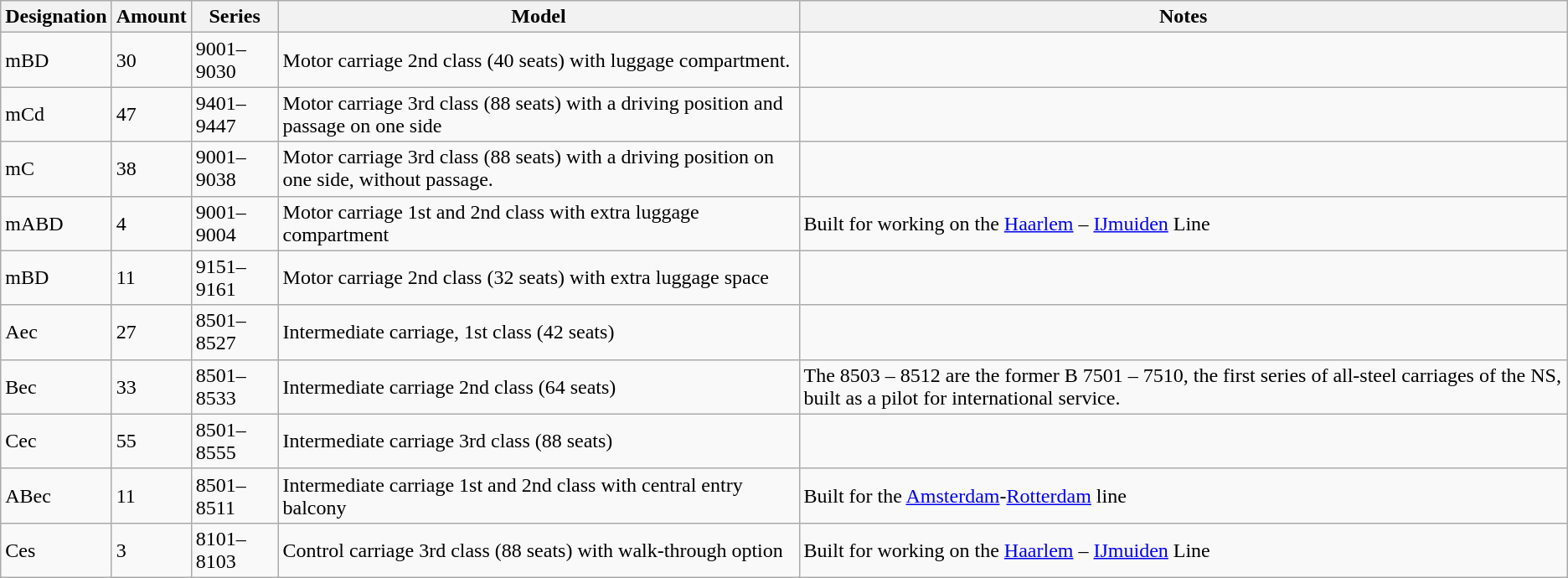<table class="wikitable">
<tr>
<th>Designation</th>
<th>Amount</th>
<th>Series</th>
<th>Model</th>
<th>Notes</th>
</tr>
<tr>
<td>mBD</td>
<td>30</td>
<td>9001–9030</td>
<td>Motor carriage  2nd class (40 seats) with luggage compartment.</td>
<td></td>
</tr>
<tr>
<td>mCd</td>
<td>47</td>
<td>9401–9447</td>
<td>Motor carriage 3rd class (88 seats) with a driving position and passage on one side</td>
<td></td>
</tr>
<tr>
<td>mC</td>
<td>38</td>
<td>9001–9038</td>
<td>Motor carriage 3rd class (88 seats) with a driving position on one side, without passage.</td>
<td></td>
</tr>
<tr>
<td>mABD</td>
<td>4</td>
<td>9001–9004</td>
<td>Motor carriage 1st and 2nd class with extra luggage compartment</td>
<td>Built for working on the <a href='#'>Haarlem</a> – <a href='#'>IJmuiden</a> Line</td>
</tr>
<tr>
<td>mBD</td>
<td>11</td>
<td>9151–9161</td>
<td>Motor carriage 2nd class (32 seats) with extra luggage space</td>
<td></td>
</tr>
<tr>
<td>Aec</td>
<td>27</td>
<td>8501–8527</td>
<td>Intermediate carriage, 1st class (42 seats)</td>
<td></td>
</tr>
<tr>
<td>Bec</td>
<td>33</td>
<td>8501–8533</td>
<td>Intermediate carriage 2nd class (64 seats)</td>
<td>The 8503 – 8512 are the former B 7501 – 7510, the first series of all-steel carriages of the NS, built as a pilot for international service.</td>
</tr>
<tr>
<td>Cec</td>
<td>55</td>
<td>8501–8555</td>
<td>Intermediate carriage 3rd class (88 seats)</td>
<td></td>
</tr>
<tr>
<td>ABec</td>
<td>11</td>
<td>8501–8511</td>
<td>Intermediate carriage 1st and 2nd class with central entry balcony</td>
<td>Built for the <a href='#'>Amsterdam</a>-<a href='#'>Rotterdam</a> line</td>
</tr>
<tr>
<td>Ces</td>
<td>3</td>
<td>8101–8103</td>
<td>Control carriage 3rd class (88 seats) with walk-through option</td>
<td>Built for working on the <a href='#'>Haarlem</a> – <a href='#'>IJmuiden</a> Line</td>
</tr>
</table>
